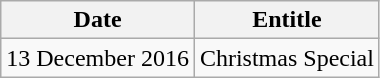<table class="wikitable" style="text-align: center;">
<tr>
<th>Date</th>
<th>Entitle</th>
</tr>
<tr>
<td>13 December 2016</td>
<td>Christmas Special</td>
</tr>
</table>
